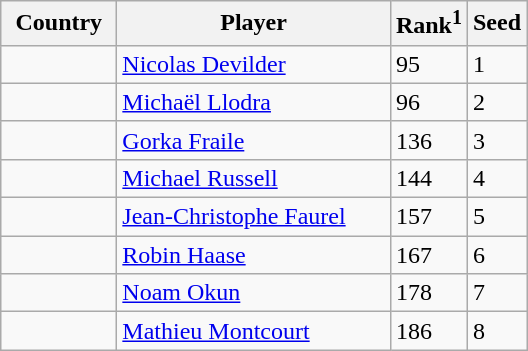<table class="sortable wikitable">
<tr>
<th width="70">Country</th>
<th width="175">Player</th>
<th>Rank<sup>1</sup></th>
<th>Seed</th>
</tr>
<tr>
<td></td>
<td><a href='#'>Nicolas Devilder</a></td>
<td>95</td>
<td>1</td>
</tr>
<tr>
<td></td>
<td><a href='#'>Michaël Llodra</a></td>
<td>96</td>
<td>2</td>
</tr>
<tr>
<td></td>
<td><a href='#'>Gorka Fraile</a></td>
<td>136</td>
<td>3</td>
</tr>
<tr>
<td></td>
<td><a href='#'>Michael Russell</a></td>
<td>144</td>
<td>4</td>
</tr>
<tr>
<td></td>
<td><a href='#'>Jean-Christophe Faurel</a></td>
<td>157</td>
<td>5</td>
</tr>
<tr>
<td></td>
<td><a href='#'>Robin Haase</a></td>
<td>167</td>
<td>6</td>
</tr>
<tr>
<td></td>
<td><a href='#'>Noam Okun</a></td>
<td>178</td>
<td>7</td>
</tr>
<tr>
<td></td>
<td><a href='#'>Mathieu Montcourt</a></td>
<td>186</td>
<td>8</td>
</tr>
</table>
